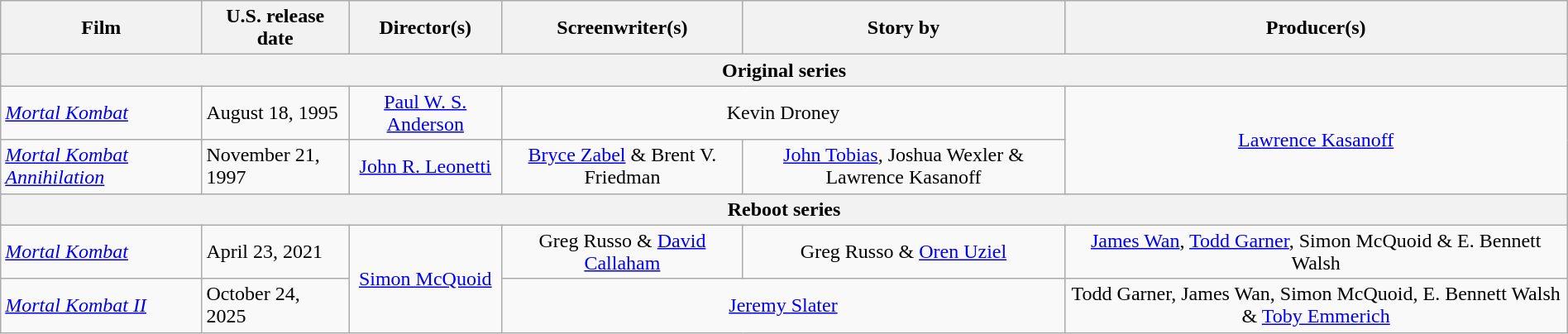<table class="wikitable plainrowheaders" style="text-align:center; width:100%;">
<tr>
<th>Film</th>
<th>U.S. release date</th>
<th>Director(s)</th>
<th>Screenwriter(s)</th>
<th>Story by</th>
<th>Producer(s)</th>
</tr>
<tr>
<th colspan="6">Original series</th>
</tr>
<tr>
<td style="text-align:left"><a href='#'><em>Mortal Kombat</em></a></td>
<td style="text-align:left">August 18, 1995</td>
<td><a href='#'>Paul W. S. Anderson</a></td>
<td colspan="2">Kevin Droney</td>
<td rowspan="2"><a href='#'>Lawrence Kasanoff</a></td>
</tr>
<tr>
<td style="text-align:left"><em><a href='#'>Mortal Kombat Annihilation</a></em></td>
<td style="text-align:left">November 21, 1997</td>
<td><a href='#'>John R. Leonetti</a></td>
<td><a href='#'>Bryce Zabel</a> & Brent V. Friedman</td>
<td><a href='#'>John Tobias</a>, Joshua Wexler & Lawrence Kasanoff</td>
</tr>
<tr>
<th colspan="6">Reboot series</th>
</tr>
<tr>
<td style="text-align:left"><a href='#'><em>Mortal Kombat</em></a></td>
<td style="text-align:left">April 23, 2021</td>
<td rowspan="2"><a href='#'>Simon McQuoid</a></td>
<td>Greg Russo & <a href='#'>David Callaham</a></td>
<td>Greg Russo & <a href='#'>Oren Uziel</a></td>
<td><a href='#'>James Wan</a>, <a href='#'>Todd Garner</a>, Simon McQuoid & E. Bennett Walsh</td>
</tr>
<tr>
<td style="text-align:left"><a href='#'><em>Mortal Kombat II</em></a></td>
<td style="text-align:left">October 24, 2025</td>
<td colspan="2"><a href='#'>Jeremy Slater</a></td>
<td>Todd Garner, James Wan, Simon McQuoid, E. Bennett Walsh & <a href='#'>Toby Emmerich</a></td>
</tr>
</table>
